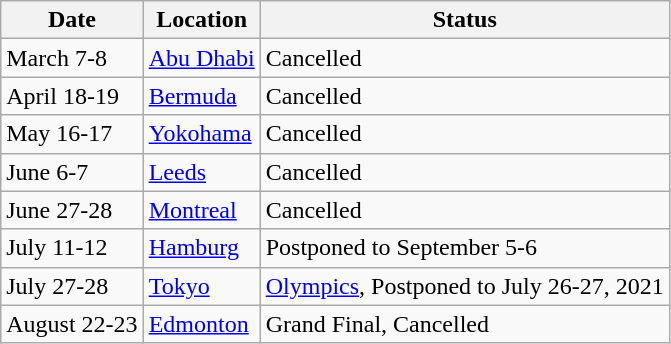<table class="wikitable “wikitable”" style="“display:inline-table;”">
<tr>
<th>Date</th>
<th>Location</th>
<th>Status</th>
</tr>
<tr>
<td>March 7-8</td>
<td> <a href='#'>Abu Dhabi</a></td>
<td>Cancelled</td>
</tr>
<tr>
<td>April 18-19</td>
<td> <a href='#'>Bermuda</a></td>
<td>Cancelled</td>
</tr>
<tr>
<td>May 16-17</td>
<td> <a href='#'>Yokohama</a></td>
<td>Cancelled</td>
</tr>
<tr>
<td>June 6-7</td>
<td> <a href='#'>Leeds</a></td>
<td>Cancelled</td>
</tr>
<tr>
<td>June 27-28</td>
<td> <a href='#'>Montreal</a></td>
<td>Cancelled</td>
</tr>
<tr>
<td>July 11-12</td>
<td> <a href='#'>Hamburg</a></td>
<td>Postponed to September 5-6</td>
</tr>
<tr>
<td>July 27-28</td>
<td> <a href='#'>Tokyo</a></td>
<td><a href='#'>Olympics</a>, Postponed to July 26-27, 2021</td>
</tr>
<tr>
<td>August 22-23</td>
<td> <a href='#'>Edmonton</a></td>
<td>Grand Final, Cancelled</td>
</tr>
</table>
